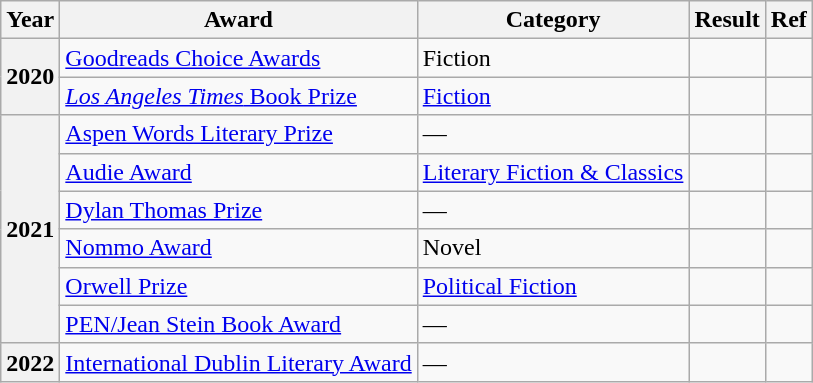<table class="wikitable sortable">
<tr>
<th>Year</th>
<th>Award</th>
<th>Category</th>
<th>Result</th>
<th>Ref</th>
</tr>
<tr>
<th rowspan="2">2020</th>
<td><a href='#'>Goodreads Choice Awards</a></td>
<td>Fiction</td>
<td></td>
<td></td>
</tr>
<tr>
<td><a href='#'><em>Los Angeles Times</em> Book Prize</a></td>
<td><a href='#'>Fiction</a></td>
<td></td>
<td></td>
</tr>
<tr>
<th rowspan="6">2021</th>
<td><a href='#'>Aspen Words Literary Prize</a></td>
<td>—</td>
<td></td>
<td></td>
</tr>
<tr>
<td><a href='#'>Audie Award</a></td>
<td><a href='#'>Literary Fiction & Classics</a></td>
<td></td>
<td></td>
</tr>
<tr>
<td><a href='#'>Dylan Thomas Prize</a></td>
<td>—</td>
<td></td>
<td></td>
</tr>
<tr>
<td><a href='#'>Nommo Award</a></td>
<td>Novel</td>
<td></td>
<td></td>
</tr>
<tr>
<td><a href='#'>Orwell Prize</a></td>
<td><a href='#'>Political Fiction</a></td>
<td></td>
<td></td>
</tr>
<tr>
<td><a href='#'>PEN/Jean Stein Book Award</a></td>
<td>—</td>
<td></td>
<td></td>
</tr>
<tr>
<th>2022</th>
<td><a href='#'>International Dublin Literary Award</a></td>
<td>—</td>
<td></td>
<td></td>
</tr>
</table>
